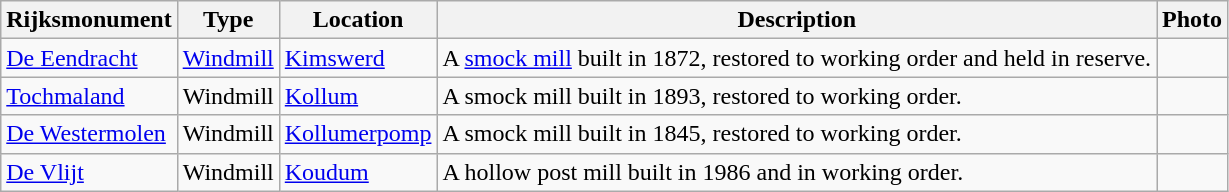<table class="wikitable">
<tr>
<th>Rijksmonument</th>
<th>Type</th>
<th>Location</th>
<th>Description</th>
<th>Photo</th>
</tr>
<tr>
<td><a href='#'>De Eendracht</a><br></td>
<td><a href='#'>Windmill</a></td>
<td><a href='#'>Kimswerd</a></td>
<td>A <a href='#'>smock mill</a> built in 1872, restored to working order and held in reserve.</td>
<td></td>
</tr>
<tr>
<td><a href='#'>Tochmaland</a><br></td>
<td>Windmill</td>
<td><a href='#'>Kollum</a></td>
<td>A smock mill built in 1893, restored to working order.</td>
<td></td>
</tr>
<tr>
<td><a href='#'>De Westermolen</a><br></td>
<td>Windmill</td>
<td><a href='#'>Kollumerpomp</a></td>
<td>A smock mill built in 1845, restored to working order.</td>
<td></td>
</tr>
<tr>
<td><a href='#'>De Vlijt</a><br></td>
<td>Windmill</td>
<td><a href='#'>Koudum</a></td>
<td>A hollow post mill built in 1986 and in working order.</td>
<td></td>
</tr>
</table>
